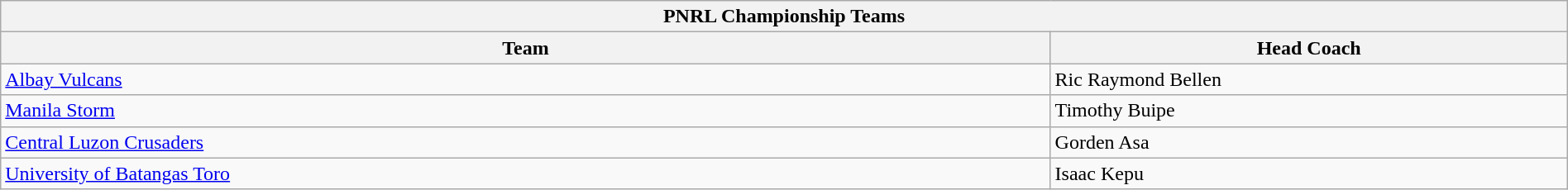<table class="wikitable" style="width: 100%">
<tr>
<th colspan="2">PNRL Championship Teams</th>
</tr>
<tr>
<th>Team</th>
<th width=33%>Head Coach</th>
</tr>
<tr>
<td><a href='#'>Albay Vulcans</a></td>
<td> Ric Raymond Bellen</td>
</tr>
<tr>
<td><a href='#'>Manila Storm</a></td>
<td> Timothy Buipe</td>
</tr>
<tr>
<td><a href='#'>Central Luzon Crusaders</a></td>
<td> Gorden Asa</td>
</tr>
<tr>
<td><a href='#'>University of Batangas Toro</a></td>
<td> Isaac Kepu</td>
</tr>
</table>
